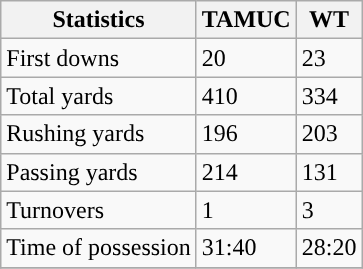<table class="wikitable">
<tr>
<th>Statistics</th>
<th>TAMUC</th>
<th>WT</th>
</tr>
<tr>
<td>First downs</td>
<td>20</td>
<td>23</td>
</tr>
<tr>
<td>Total yards</td>
<td>410</td>
<td>334</td>
</tr>
<tr>
<td>Rushing yards</td>
<td>196</td>
<td>203</td>
</tr>
<tr>
<td>Passing yards</td>
<td>214</td>
<td>131</td>
</tr>
<tr>
<td>Turnovers</td>
<td>1</td>
<td>3</td>
</tr>
<tr>
<td>Time of possession</td>
<td>31:40</td>
<td>28:20</td>
</tr>
<tr>
</tr>
</table>
